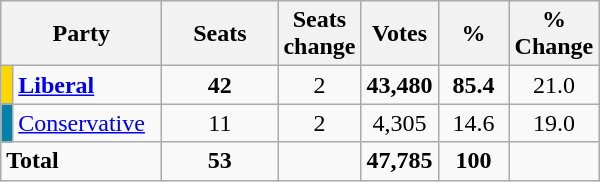<table class="wikitable sortable">
<tr>
<th style="width:100px" colspan=2>Party</th>
<th style="width:70px;">Seats</th>
<th style="width:40px;">Seats change</th>
<th style="width:40px;">Votes</th>
<th style="width:40px;">%</th>
<th style="width:40px;">% Change</th>
</tr>
<tr>
<td bgcolor="#FFD700"></td>
<td><strong><a href='#'>Liberal</a></strong></td>
<td align=center><strong>42</strong></td>
<td align=center>2</td>
<td align=center><strong>43,480</strong></td>
<td align=center><strong>85.4</strong></td>
<td align=center> 21.0</td>
</tr>
<tr>
<td bgcolor="#0281AA"></td>
<td><a href='#'>Conservative</a></td>
<td align=center>11</td>
<td align=center>2</td>
<td align=center>4,305</td>
<td align=center>14.6</td>
<td align=center> 19.0</td>
</tr>
<tr>
<td colspan=2><strong>Total</strong></td>
<td align=center><strong>53</strong></td>
<td align=center></td>
<td align=center><strong>47,785</strong></td>
<td align=center><strong>100</strong></td>
<td align=center></td>
</tr>
</table>
